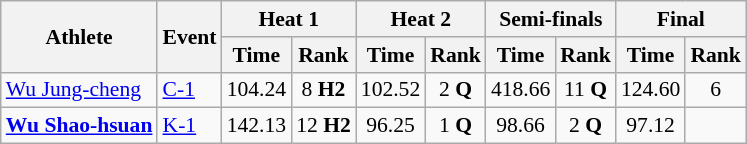<table class="wikitable" style="font-size:90%; text-align:center">
<tr>
<th rowspan="2">Athlete</th>
<th rowspan="2">Event</th>
<th colspan="2">Heat 1</th>
<th colspan="2">Heat 2</th>
<th colspan="2">Semi-finals</th>
<th colspan="2">Final</th>
</tr>
<tr>
<th>Time</th>
<th>Rank</th>
<th>Time</th>
<th>Rank</th>
<th>Time</th>
<th>Rank</th>
<th>Time</th>
<th>Rank</th>
</tr>
<tr>
<td align="left"><a href='#'>Wu Jung-cheng</a></td>
<td align="left"><a href='#'>C-1</a></td>
<td>104.24</td>
<td>8 <strong>H2</strong></td>
<td>102.52</td>
<td>2 <strong>Q</strong></td>
<td>418.66</td>
<td>11 <strong>Q</strong></td>
<td>124.60</td>
<td>6</td>
</tr>
<tr>
<td align="left"><strong><a href='#'>Wu Shao-hsuan</a></strong></td>
<td align="left"><a href='#'>K-1</a></td>
<td>142.13</td>
<td>12 <strong>H2</strong></td>
<td>96.25</td>
<td>1 <strong>Q</strong></td>
<td>98.66</td>
<td>2 <strong>Q</strong></td>
<td>97.12</td>
<td></td>
</tr>
</table>
